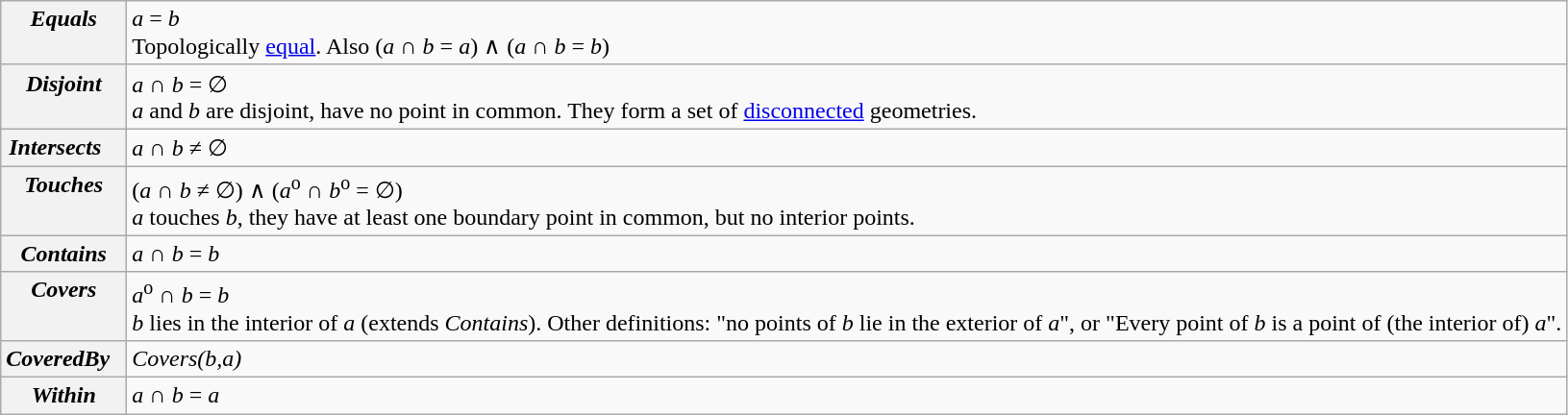<table class="wikitable">
<tr>
<th valign="top"><em>Equals</em></th>
<td><em>a</em> = <em>b</em><br>Topologically <a href='#'>equal</a>.  Also (<em>a</em> ∩ <em>b</em> = <em>a</em>) ∧ (<em>a</em> ∩ <em>b</em> = <em>b</em>)</td>
</tr>
<tr>
<th valign="top"><em>Disjoint</em></th>
<td><em>a</em> ∩ <em>b</em> = ∅ <br> <em>a</em> and <em>b</em> are disjoint, have no point in common. They form a set of  <a href='#'>disconnected</a> geometries.</td>
</tr>
<tr>
<th valign="middle"><em>Intersects</em>   </th>
<td><em>a</em> ∩ <em>b</em> ≠ ∅</td>
</tr>
<tr>
<th valign="top"><em>Touches</em></th>
<td>(<em>a</em> ∩ <em>b</em> ≠ ∅) ∧ (<em>a</em><sup>ο</sup> ∩ <em>b</em><sup>ο</sup> = ∅) <br> <em>a</em> touches <em>b</em>, they have at least one boundary point in common, but no interior points.</td>
</tr>
<tr>
<th valign="top"><em>Contains</em></th>
<td><em>a</em> ∩ <em>b</em> = <em>b</em></td>
</tr>
<tr>
<th valign="top"><em>Covers</em></th>
<td><em>a</em><sup>ο</sup> ∩ <em>b</em> = <em>b</em> <br> <em>b</em> lies in the interior of <em>a</em> (extends <em>Contains</em>). Other definitions: "no points of <em>b</em> lie in the exterior of <em>a</em>", or "Every point of <em>b</em> is a point of (the interior of) <em>a</em>".</td>
</tr>
<tr>
<th valign="middle"><em>CoveredBy</em>  </th>
<td><em>Covers(b,a)</em></td>
</tr>
<tr>
<th valign="top"><em>Within</em></th>
<td><em>a</em> ∩ <em>b</em> = <em>a</em></td>
</tr>
</table>
